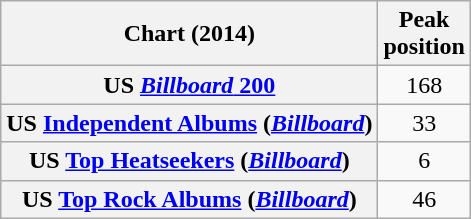<table class="wikitable sortable plainrowheaders" style="text-align:center">
<tr>
<th scope="col">Chart (2014)</th>
<th scope="col">Peak<br>position</th>
</tr>
<tr>
<th scope="row">US <a href='#'><em>Billboard</em> 200</a></th>
<td>168</td>
</tr>
<tr>
<th scope="row">US <a href='#'>Independent Albums</a> (<em><a href='#'>Billboard</a></em>)</th>
<td>33</td>
</tr>
<tr>
<th scope="row">US <a href='#'>Top Heatseekers</a> (<em><a href='#'>Billboard</a></em>)</th>
<td>6</td>
</tr>
<tr>
<th scope="row">US <a href='#'>Top Rock Albums</a> (<em><a href='#'>Billboard</a></em>)</th>
<td>46</td>
</tr>
</table>
